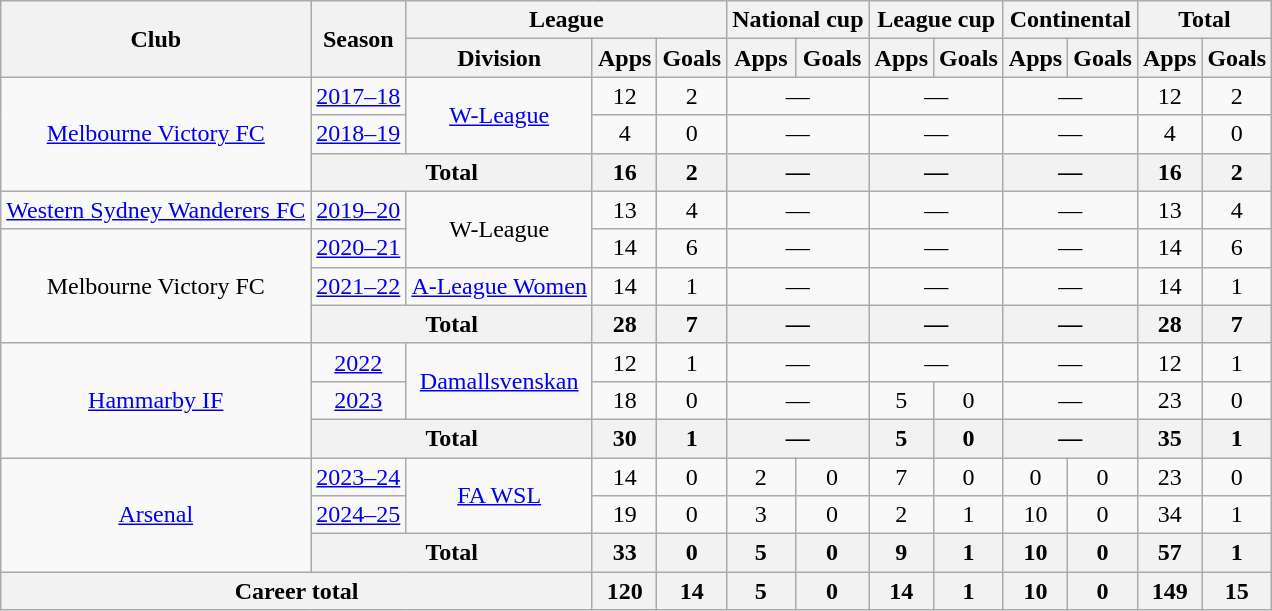<table class="wikitable" style="text-align:center">
<tr>
<th rowspan="2">Club</th>
<th rowspan="2">Season</th>
<th colspan="3">League</th>
<th colspan="2">National cup</th>
<th colspan="2">League cup</th>
<th colspan="2">Continental</th>
<th colspan="2">Total</th>
</tr>
<tr>
<th>Division</th>
<th>Apps</th>
<th>Goals</th>
<th>Apps</th>
<th>Goals</th>
<th>Apps</th>
<th>Goals</th>
<th>Apps</th>
<th>Goals</th>
<th>Apps</th>
<th>Goals</th>
</tr>
<tr>
<td rowspan="3"><a href='#'>Melbourne Victory FC</a></td>
<td><a href='#'>2017–18</a></td>
<td rowspan="2"><a href='#'>W-League</a></td>
<td>12</td>
<td>2</td>
<td colspan="2">—</td>
<td colspan="2">—</td>
<td colspan="2">—</td>
<td>12</td>
<td>2</td>
</tr>
<tr>
<td><a href='#'>2018–19</a></td>
<td>4</td>
<td>0</td>
<td colspan="2">—</td>
<td colspan="2">—</td>
<td colspan="2">—</td>
<td>4</td>
<td>0</td>
</tr>
<tr>
<th colspan="2">Total</th>
<th>16</th>
<th>2</th>
<th colspan="2">—</th>
<th colspan="2">—</th>
<th colspan="2">—</th>
<th>16</th>
<th>2</th>
</tr>
<tr>
<td><a href='#'>Western Sydney Wanderers FC</a></td>
<td><a href='#'>2019–20</a></td>
<td rowspan="2">W-League</td>
<td>13</td>
<td>4</td>
<td colspan="2">—</td>
<td colspan="2">—</td>
<td colspan="2">—</td>
<td>13</td>
<td>4</td>
</tr>
<tr>
<td rowspan="3">Melbourne Victory FC</td>
<td><a href='#'>2020–21</a></td>
<td>14</td>
<td>6</td>
<td colspan="2">—</td>
<td colspan="2">—</td>
<td colspan="2">—</td>
<td>14</td>
<td>6</td>
</tr>
<tr>
<td><a href='#'>2021–22</a></td>
<td><a href='#'>A-League Women</a></td>
<td>14</td>
<td>1</td>
<td colspan="2">—</td>
<td colspan="2">—</td>
<td colspan="2">—</td>
<td>14</td>
<td>1</td>
</tr>
<tr>
<th colspan="2">Total</th>
<th>28</th>
<th>7</th>
<th colspan="2">—</th>
<th colspan="2">—</th>
<th colspan="2">—</th>
<th>28</th>
<th>7</th>
</tr>
<tr>
<td rowspan="3"><a href='#'>Hammarby IF</a></td>
<td><a href='#'>2022</a></td>
<td rowspan="2"><a href='#'>Damallsvenskan</a></td>
<td>12</td>
<td>1</td>
<td colspan="2">—</td>
<td colspan="2">—</td>
<td colspan="2">—</td>
<td>12</td>
<td>1</td>
</tr>
<tr>
<td><a href='#'>2023</a></td>
<td>18</td>
<td>0</td>
<td colspan="2">—</td>
<td>5</td>
<td>0</td>
<td colspan="2">—</td>
<td>23</td>
<td>0</td>
</tr>
<tr>
<th colspan="2">Total</th>
<th>30</th>
<th>1</th>
<th colspan="2">—</th>
<th>5</th>
<th>0</th>
<th colspan="2">—</th>
<th>35</th>
<th>1</th>
</tr>
<tr>
<td rowspan="3"><a href='#'>Arsenal</a></td>
<td><a href='#'>2023–24</a></td>
<td rowspan="2"><a href='#'>FA WSL</a></td>
<td>14</td>
<td>0</td>
<td>2</td>
<td>0</td>
<td>7</td>
<td>0</td>
<td>0</td>
<td>0</td>
<td>23</td>
<td>0</td>
</tr>
<tr>
<td><a href='#'>2024–25</a></td>
<td>19</td>
<td>0</td>
<td>3</td>
<td>0</td>
<td>2</td>
<td>1</td>
<td>10</td>
<td>0</td>
<td>34</td>
<td>1</td>
</tr>
<tr>
<th colspan="2">Total</th>
<th>33</th>
<th>0</th>
<th>5</th>
<th>0</th>
<th>9</th>
<th>1</th>
<th>10</th>
<th>0</th>
<th>57</th>
<th>1</th>
</tr>
<tr>
<th colspan="3">Career total</th>
<th>120</th>
<th>14</th>
<th>5</th>
<th>0</th>
<th>14</th>
<th>1</th>
<th>10</th>
<th>0</th>
<th>149</th>
<th>15</th>
</tr>
</table>
